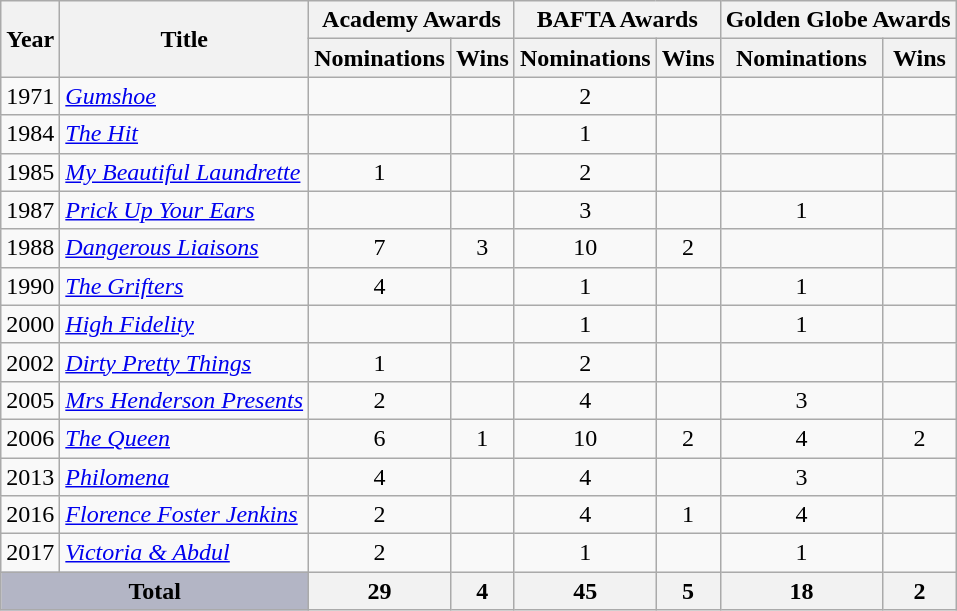<table class="wikitable">
<tr>
<th rowspan="2">Year</th>
<th rowspan="2">Title</th>
<th colspan="2">Academy Awards</th>
<th colspan="2">BAFTA Awards</th>
<th colspan="2">Golden Globe Awards</th>
</tr>
<tr>
<th>Nominations</th>
<th>Wins</th>
<th>Nominations</th>
<th>Wins</th>
<th>Nominations</th>
<th>Wins</th>
</tr>
<tr>
<td>1971</td>
<td><a href='#'><em>Gumshoe</em></a></td>
<td></td>
<td></td>
<td align=center>2</td>
<td></td>
<td></td>
<td></td>
</tr>
<tr>
<td>1984</td>
<td><a href='#'><em>The Hit</em></a></td>
<td></td>
<td></td>
<td align=center>1</td>
<td></td>
<td></td>
<td></td>
</tr>
<tr>
<td>1985</td>
<td><em><a href='#'>My Beautiful Laundrette</a></em></td>
<td align=center>1</td>
<td></td>
<td align=center>2</td>
<td></td>
<td></td>
<td></td>
</tr>
<tr>
<td>1987</td>
<td><em><a href='#'>Prick Up Your Ears</a></em></td>
<td></td>
<td></td>
<td align=center>3</td>
<td></td>
<td align=center>1</td>
<td></td>
</tr>
<tr>
<td>1988</td>
<td><em><a href='#'>Dangerous Liaisons</a></em></td>
<td align=center>7</td>
<td align=center>3</td>
<td align=center>10</td>
<td align=center>2</td>
<td></td>
<td></td>
</tr>
<tr>
<td>1990</td>
<td><a href='#'><em>The Grifters</em></a></td>
<td align=center>4</td>
<td></td>
<td align=center>1</td>
<td></td>
<td align=center>1</td>
<td></td>
</tr>
<tr>
<td>2000</td>
<td><a href='#'><em>High Fidelity</em></a></td>
<td></td>
<td></td>
<td align=center>1</td>
<td></td>
<td align=center>1</td>
<td></td>
</tr>
<tr>
<td>2002</td>
<td><a href='#'><em>Dirty Pretty Things</em></a></td>
<td align=center>1</td>
<td></td>
<td align=center>2</td>
<td></td>
<td></td>
<td></td>
</tr>
<tr>
<td>2005</td>
<td><em><a href='#'>Mrs Henderson Presents</a></em></td>
<td align=center>2</td>
<td></td>
<td align=center>4</td>
<td></td>
<td align=center>3</td>
<td></td>
</tr>
<tr>
<td>2006</td>
<td><a href='#'><em>The Queen</em></a></td>
<td align=center>6</td>
<td align=center>1</td>
<td align=center>10</td>
<td align=center>2</td>
<td align=center>4</td>
<td align=center>2</td>
</tr>
<tr>
<td>2013</td>
<td><a href='#'><em>Philomena</em></a></td>
<td align=center>4</td>
<td></td>
<td align=center>4</td>
<td></td>
<td align=center>3</td>
<td></td>
</tr>
<tr>
<td>2016</td>
<td><a href='#'><em>Florence Foster Jenkins</em></a></td>
<td align=center>2</td>
<td></td>
<td align=center>4</td>
<td align=center>1</td>
<td align=center>4</td>
<td></td>
</tr>
<tr>
<td>2017</td>
<td><em><a href='#'>Victoria & Abdul</a></em></td>
<td align=center>2</td>
<td></td>
<td align=center>1</td>
<td></td>
<td align=center>1</td>
<td></td>
</tr>
<tr>
<th colspan="2" style="background-color:#b3b5c5;">Total</th>
<th>29</th>
<th>4</th>
<th>45</th>
<th>5</th>
<th>18</th>
<th>2</th>
</tr>
</table>
